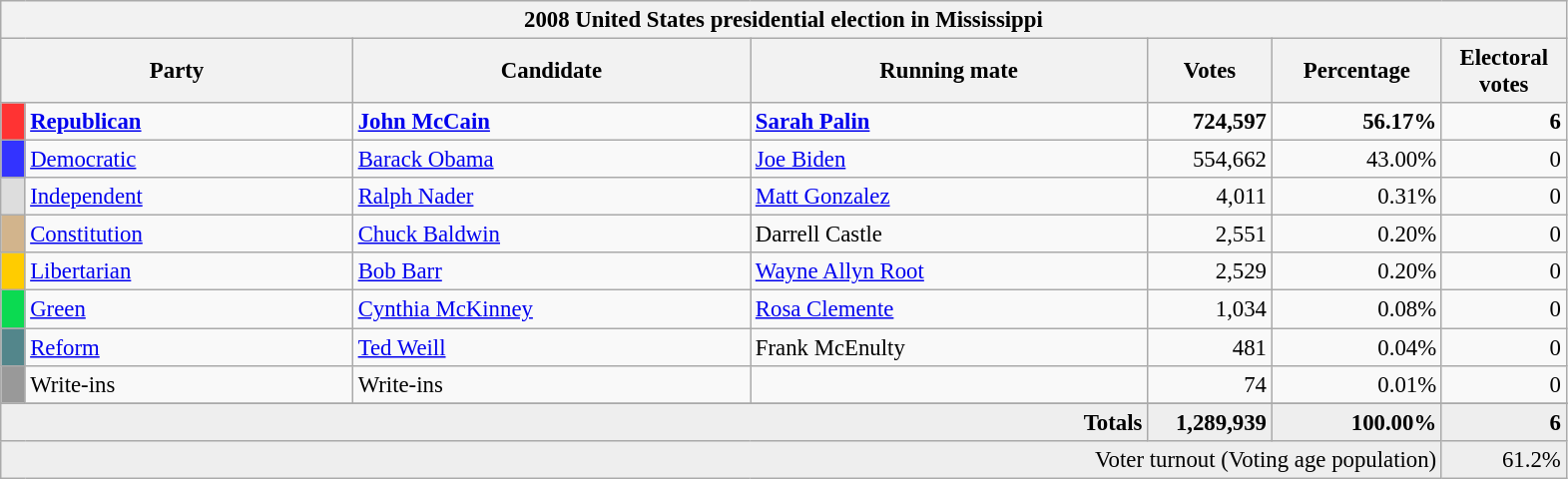<table class="wikitable" style="font-size: 95%;">
<tr>
<th colspan="7">2008 United States presidential election in Mississippi</th>
</tr>
<tr>
<th colspan="2" style="width: 15em">Party</th>
<th style="width: 17em">Candidate</th>
<th style="width: 17em">Running mate</th>
<th style="width: 5em">Votes</th>
<th style="width: 7em">Percentage</th>
<th style="width: 5em">Electoral votes</th>
</tr>
<tr>
<th style="background-color:#FF3333; width: 3px"></th>
<td style="width: 130px"><strong><a href='#'>Republican</a></strong></td>
<td><strong><a href='#'>John McCain</a></strong></td>
<td><strong><a href='#'>Sarah Palin</a></strong></td>
<td align="right"><strong>724,597</strong></td>
<td align="right"><strong>56.17%</strong></td>
<td align="right"><strong>6</strong></td>
</tr>
<tr>
<th style="background-color:#3333FF; width: 3px"></th>
<td style="width: 130px"><a href='#'>Democratic</a></td>
<td><a href='#'>Barack Obama</a></td>
<td><a href='#'>Joe Biden</a></td>
<td align="right">554,662</td>
<td align="right">43.00%</td>
<td align="right">0</td>
</tr>
<tr>
<th style="background-color:#DDDDDD; width: 3px"></th>
<td style="width: 130px"><a href='#'>Independent</a></td>
<td><a href='#'>Ralph Nader</a></td>
<td><a href='#'>Matt Gonzalez</a></td>
<td align="right">4,011</td>
<td align="right">0.31%</td>
<td align="right">0</td>
</tr>
<tr>
<th style="background-color:#D2B48C; width: 3px"></th>
<td style="width: 130px"><a href='#'>Constitution</a></td>
<td><a href='#'>Chuck Baldwin</a></td>
<td>Darrell Castle</td>
<td align="right">2,551</td>
<td align="right">0.20%</td>
<td align="right">0</td>
</tr>
<tr>
<th style="background-color:#FFCC00; width: 3px"></th>
<td style="width: 130px"><a href='#'>Libertarian</a></td>
<td><a href='#'>Bob Barr</a></td>
<td><a href='#'>Wayne Allyn Root</a></td>
<td align="right">2,529</td>
<td align="right">0.20%</td>
<td align="right">0</td>
</tr>
<tr>
<th style="background-color:#0BDA51; width: 3px"></th>
<td style="width: 130px"><a href='#'>Green</a></td>
<td><a href='#'>Cynthia McKinney</a></td>
<td><a href='#'>Rosa Clemente</a></td>
<td align="right">1,034</td>
<td align="right">0.08%</td>
<td align="right">0</td>
</tr>
<tr>
<th style="background-color:#53868B; width: 3px"></th>
<td style="width: 130px"><a href='#'>Reform</a></td>
<td><a href='#'>Ted Weill</a></td>
<td>Frank McEnulty</td>
<td align="right">481</td>
<td align="right">0.04%</td>
<td align="right">0</td>
</tr>
<tr>
<th style="background-color:#999999; width: 3px"></th>
<td style="width: 130px">Write-ins</td>
<td>Write-ins</td>
<td></td>
<td align="right">74</td>
<td align="right">0.01%</td>
<td align="right">0</td>
</tr>
<tr>
</tr>
<tr bgcolor="#EEEEEE">
<td colspan="4" align="right"><strong>Totals</strong></td>
<td align="right"><strong>1,289,939</strong></td>
<td align="right"><strong>100.00%</strong></td>
<td align="right"><strong>6</strong></td>
</tr>
<tr bgcolor="#EEEEEE">
<td colspan="6" align="right">Voter turnout (Voting age population)</td>
<td colspan="1" align="right">61.2%</td>
</tr>
</table>
